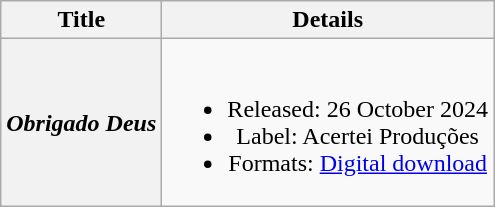<table class="wikitable plainrowheaders" style="text-align:center">
<tr>
<th scope="col">Title</th>
<th scope="col">Details</th>
</tr>
<tr>
<th scope="row"><em>Obrigado Deus</em></th>
<td><br><ul><li>Released: 26 October 2024</li><li>Label: Acertei Produções</li><li>Formats: <a href='#'>Digital download</a></li></ul></td>
</tr>
</table>
